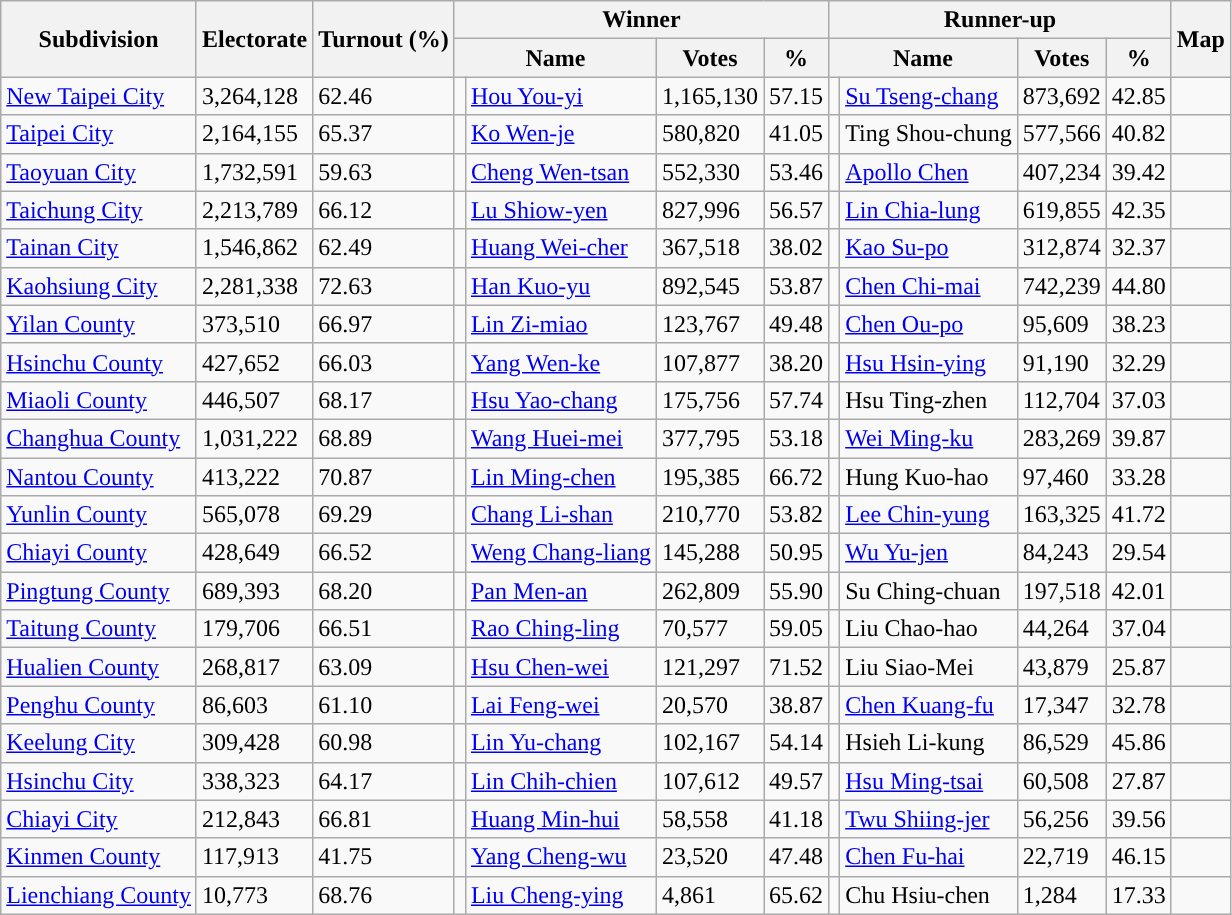<table class="wikitable sortable">
<tr>
<th rowspan="2">Subdivision</th>
<th rowspan="2">Electorate</th>
<th rowspan="2">Turnout (%)</th>
<th colspan="4">Winner</th>
<th colspan="4">Runner-up</th>
<th rowspan="2">Map</th>
</tr>
<tr>
<th colspan="2">Name</th>
<th>Votes</th>
<th>%</th>
<th colspan="2">Name</th>
<th>Votes</th>
<th>%</th>
</tr>
<tr>
<td><a href='#'>New Taipei City</a></td>
<td>3,264,128</td>
<td>62.46</td>
<td style="background-color:"></td>
<td><a href='#'>Hou You-yi</a></td>
<td>1,165,130</td>
<td>57.15</td>
<td style="background-color:"></td>
<td><a href='#'>Su Tseng-chang</a></td>
<td>873,692</td>
<td>42.85</td>
<td></td>
</tr>
<tr>
<td><a href='#'>Taipei City</a></td>
<td>2,164,155</td>
<td>65.37</td>
<td style="background-color:"></td>
<td><a href='#'>Ko Wen-je</a></td>
<td>580,820</td>
<td>41.05</td>
<td style="background-color:"></td>
<td>Ting Shou-chung</td>
<td>577,566</td>
<td>40.82</td>
<td></td>
</tr>
<tr>
<td><a href='#'>Taoyuan City</a></td>
<td>1,732,591</td>
<td>59.63</td>
<td style="background-color:"></td>
<td><a href='#'>Cheng Wen-tsan</a></td>
<td>552,330</td>
<td>53.46</td>
<td style="background-color:"></td>
<td><a href='#'>Apollo Chen</a></td>
<td>407,234</td>
<td>39.42</td>
<td></td>
</tr>
<tr>
<td><a href='#'>Taichung City</a></td>
<td>2,213,789</td>
<td>66.12</td>
<td style="background-color:"></td>
<td><a href='#'>Lu Shiow-yen</a></td>
<td>827,996</td>
<td>56.57</td>
<td style="background-color:"></td>
<td><a href='#'>Lin Chia-lung</a></td>
<td>619,855</td>
<td>42.35</td>
<td></td>
</tr>
<tr>
<td><a href='#'>Tainan City</a></td>
<td>1,546,862</td>
<td>62.49</td>
<td style="background-color:"></td>
<td><a href='#'>Huang Wei-cher</a></td>
<td>367,518</td>
<td>38.02</td>
<td style="background-color:"></td>
<td><a href='#'>Kao Su-po</a></td>
<td>312,874</td>
<td>32.37</td>
<td></td>
</tr>
<tr>
<td><a href='#'>Kaohsiung City</a></td>
<td>2,281,338</td>
<td>72.63</td>
<td style="background-color:"></td>
<td><a href='#'>Han Kuo-yu</a></td>
<td>892,545</td>
<td>53.87</td>
<td style="background-color:"></td>
<td><a href='#'>Chen Chi-mai</a></td>
<td>742,239</td>
<td>44.80</td>
<td></td>
</tr>
<tr>
<td><a href='#'>Yilan County</a></td>
<td>373,510</td>
<td>66.97</td>
<td style="background-color:"></td>
<td><a href='#'>Lin Zi-miao</a></td>
<td>123,767</td>
<td>49.48</td>
<td style="background-color:"></td>
<td><a href='#'>Chen Ou-po</a></td>
<td>95,609</td>
<td>38.23</td>
<td></td>
</tr>
<tr>
<td><a href='#'>Hsinchu County</a></td>
<td>427,652</td>
<td>66.03</td>
<td style="background-color:"></td>
<td><a href='#'>Yang Wen-ke</a></td>
<td>107,877</td>
<td>38.20</td>
<td style="background-color:"></td>
<td><a href='#'>Hsu Hsin-ying</a></td>
<td>91,190</td>
<td>32.29</td>
<td></td>
</tr>
<tr>
<td><a href='#'>Miaoli County</a></td>
<td>446,507</td>
<td>68.17</td>
<td style="background-color:"></td>
<td><a href='#'>Hsu Yao-chang</a></td>
<td>175,756</td>
<td>57.74</td>
<td style="background-color:"></td>
<td>Hsu Ting-zhen</td>
<td>112,704</td>
<td>37.03</td>
<td></td>
</tr>
<tr>
<td><a href='#'>Changhua County</a></td>
<td>1,031,222</td>
<td>68.89</td>
<td style="background-color:"></td>
<td><a href='#'>Wang Huei-mei</a></td>
<td>377,795</td>
<td>53.18</td>
<td style="background-color:"></td>
<td><a href='#'>Wei Ming-ku</a></td>
<td>283,269</td>
<td>39.87</td>
<td></td>
</tr>
<tr>
<td><a href='#'>Nantou County</a></td>
<td>413,222</td>
<td>70.87</td>
<td style="background-color:"></td>
<td><a href='#'>Lin Ming-chen</a></td>
<td>195,385</td>
<td>66.72</td>
<td style="background-color:"></td>
<td>Hung Kuo-hao</td>
<td>97,460</td>
<td>33.28</td>
<td></td>
</tr>
<tr>
<td><a href='#'>Yunlin County</a></td>
<td>565,078</td>
<td>69.29</td>
<td style="background-color:"></td>
<td><a href='#'>Chang Li-shan</a></td>
<td>210,770</td>
<td>53.82</td>
<td style="background-color:"></td>
<td><a href='#'>Lee Chin-yung</a></td>
<td>163,325</td>
<td>41.72</td>
<td></td>
</tr>
<tr>
<td><a href='#'>Chiayi County</a></td>
<td>428,649</td>
<td>66.52</td>
<td style="background-color:"></td>
<td><a href='#'>Weng Chang-liang</a></td>
<td>145,288</td>
<td>50.95</td>
<td style="background-color:"></td>
<td><a href='#'>Wu Yu-jen</a></td>
<td>84,243</td>
<td>29.54</td>
<td></td>
</tr>
<tr>
<td><a href='#'>Pingtung County</a></td>
<td>689,393</td>
<td>68.20</td>
<td style="background-color:"></td>
<td><a href='#'>Pan Men-an</a></td>
<td>262,809</td>
<td>55.90</td>
<td style="background-color:"></td>
<td>Su Ching-chuan</td>
<td>197,518</td>
<td>42.01</td>
<td></td>
</tr>
<tr>
<td><a href='#'>Taitung County</a></td>
<td>179,706</td>
<td>66.51</td>
<td style="background-color:"></td>
<td><a href='#'>Rao Ching-ling</a></td>
<td>70,577</td>
<td>59.05</td>
<td style="background-color:"></td>
<td>Liu Chao-hao</td>
<td>44,264</td>
<td>37.04</td>
<td></td>
</tr>
<tr>
<td><a href='#'>Hualien County</a></td>
<td>268,817</td>
<td>63.09</td>
<td style="background-color:"></td>
<td><a href='#'>Hsu Chen-wei</a></td>
<td>121,297</td>
<td>71.52</td>
<td style="background-color:"></td>
<td>Liu Siao-Mei</td>
<td>43,879</td>
<td>25.87</td>
<td></td>
</tr>
<tr>
<td><a href='#'>Penghu County</a></td>
<td>86,603</td>
<td>61.10</td>
<td style="background-color:"></td>
<td><a href='#'>Lai Feng-wei</a></td>
<td>20,570</td>
<td>38.87</td>
<td style="background-color:"></td>
<td><a href='#'>Chen Kuang-fu</a></td>
<td>17,347</td>
<td>32.78</td>
<td></td>
</tr>
<tr>
<td><a href='#'>Keelung City</a></td>
<td>309,428</td>
<td>60.98</td>
<td style="background-color:"></td>
<td><a href='#'>Lin Yu-chang</a></td>
<td>102,167</td>
<td>54.14</td>
<td style="background-color:"></td>
<td>Hsieh Li-kung</td>
<td>86,529</td>
<td>45.86</td>
<td></td>
</tr>
<tr>
<td><a href='#'>Hsinchu City</a></td>
<td>338,323</td>
<td>64.17</td>
<td style="background-color:"></td>
<td><a href='#'>Lin Chih-chien</a></td>
<td>107,612</td>
<td>49.57</td>
<td style="background-color:"></td>
<td><a href='#'>Hsu Ming-tsai</a></td>
<td>60,508</td>
<td>27.87</td>
<td></td>
</tr>
<tr>
<td><a href='#'>Chiayi City</a></td>
<td>212,843</td>
<td>66.81</td>
<td style="background-color:"></td>
<td><a href='#'>Huang Min-hui</a></td>
<td>58,558</td>
<td>41.18</td>
<td style="background-color:"></td>
<td><a href='#'>Twu Shiing-jer</a></td>
<td>56,256</td>
<td>39.56</td>
<td></td>
</tr>
<tr>
<td><a href='#'>Kinmen County</a></td>
<td>117,913</td>
<td>41.75</td>
<td style="background-color:"></td>
<td><a href='#'>Yang Cheng-wu</a></td>
<td>23,520</td>
<td>47.48</td>
<td style="background-color:"></td>
<td><a href='#'>Chen Fu-hai</a></td>
<td>22,719</td>
<td>46.15</td>
<td></td>
</tr>
<tr>
<td><a href='#'>Lienchiang County</a></td>
<td>10,773</td>
<td>68.76</td>
<td style="background-color:"></td>
<td><a href='#'>Liu Cheng-ying</a></td>
<td>4,861</td>
<td>65.62</td>
<td style="background-color:"></td>
<td>Chu Hsiu-chen</td>
<td>1,284</td>
<td>17.33</td>
<td></td>
</tr>
</table>
